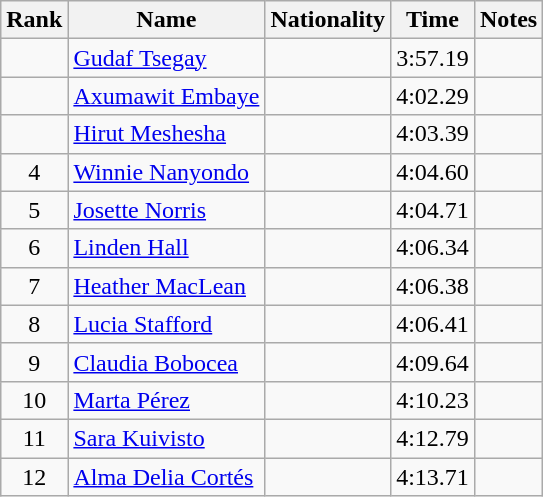<table class="wikitable sortable" style="text-align:center">
<tr>
<th>Rank</th>
<th>Name</th>
<th>Nationality</th>
<th>Time</th>
<th>Notes</th>
</tr>
<tr>
<td></td>
<td align="left"><a href='#'>Gudaf Tsegay</a></td>
<td align=left></td>
<td>3:57.19</td>
<td></td>
</tr>
<tr>
<td></td>
<td align="left"><a href='#'>Axumawit Embaye</a></td>
<td align=left></td>
<td>4:02.29</td>
<td></td>
</tr>
<tr>
<td></td>
<td align="left"><a href='#'>Hirut Meshesha</a></td>
<td align=left></td>
<td>4:03.39</td>
<td></td>
</tr>
<tr>
<td>4</td>
<td align="left"><a href='#'>Winnie Nanyondo</a></td>
<td align=left></td>
<td>4:04.60</td>
<td></td>
</tr>
<tr>
<td>5</td>
<td align="left"><a href='#'>Josette Norris</a></td>
<td align=left></td>
<td>4:04.71</td>
<td></td>
</tr>
<tr>
<td>6</td>
<td align="left"><a href='#'>Linden Hall</a></td>
<td align=left></td>
<td>4:06.34</td>
<td></td>
</tr>
<tr>
<td>7</td>
<td align="left"><a href='#'>Heather MacLean</a></td>
<td align=left></td>
<td>4:06.38</td>
<td></td>
</tr>
<tr>
<td>8</td>
<td align="left"><a href='#'>Lucia Stafford</a></td>
<td align=left></td>
<td>4:06.41</td>
<td></td>
</tr>
<tr>
<td>9</td>
<td align="left"><a href='#'>Claudia Bobocea</a></td>
<td align=left></td>
<td>4:09.64</td>
<td></td>
</tr>
<tr>
<td>10</td>
<td align="left"><a href='#'>Marta Pérez</a></td>
<td align=left></td>
<td>4:10.23</td>
<td></td>
</tr>
<tr>
<td>11</td>
<td align="left"><a href='#'>Sara Kuivisto</a></td>
<td align=left></td>
<td>4:12.79</td>
<td></td>
</tr>
<tr>
<td>12</td>
<td align="left"><a href='#'>Alma Delia Cortés</a></td>
<td align=left></td>
<td>4:13.71</td>
<td></td>
</tr>
</table>
